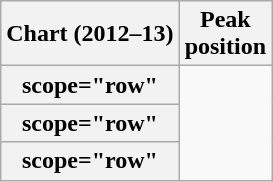<table class="wikitable sortable plainrowheaders">
<tr>
<th scope="col">Chart (2012–13)</th>
<th scope="col">Peak<br>position</th>
</tr>
<tr>
<th>scope="row"</th>
</tr>
<tr>
<th>scope="row"</th>
</tr>
<tr>
<th>scope="row"</th>
</tr>
</table>
